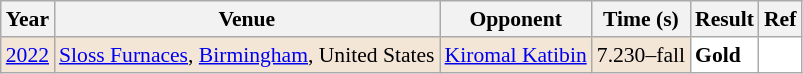<table class="sortable wikitable" style="font-size: 90%;">
<tr>
<th>Year</th>
<th>Venue</th>
<th>Opponent</th>
<th>Time (s)</th>
<th>Result</th>
<th>Ref</th>
</tr>
<tr style="background:#F3E6D7">
<td align="center"><a href='#'>2022</a></td>
<td align="left"><a href='#'>Sloss Furnaces</a>, <a href='#'>Birmingham</a>, United States</td>
<td align="left"> <a href='#'>Kiromal Katibin</a></td>
<td align="left">7.230–fall</td>
<td style="text-align:left; background:white"> <strong>Gold</strong></td>
<td style="text-align:center; background:white"></td>
</tr>
</table>
